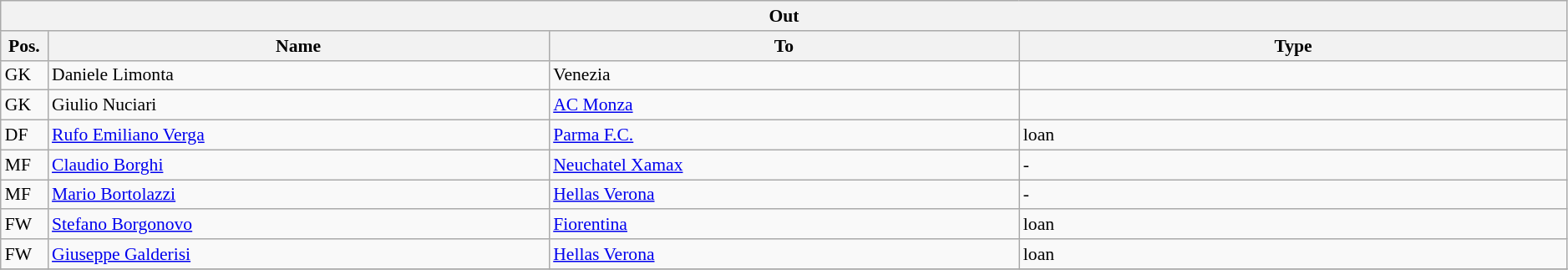<table class="wikitable" style="font-size:90%;width:99%;">
<tr>
<th colspan="4">Out</th>
</tr>
<tr>
<th width=3%>Pos.</th>
<th width=32%>Name</th>
<th width=30%>To</th>
<th width=35%>Type</th>
</tr>
<tr>
<td>GK</td>
<td>Daniele Limonta</td>
<td>Venezia</td>
<td></td>
</tr>
<tr>
<td>GK</td>
<td>Giulio Nuciari</td>
<td><a href='#'>AC Monza</a></td>
<td></td>
</tr>
<tr>
<td>DF</td>
<td><a href='#'>Rufo Emiliano Verga</a></td>
<td><a href='#'>Parma F.C.</a></td>
<td>loan</td>
</tr>
<tr>
<td>MF</td>
<td><a href='#'>Claudio Borghi</a></td>
<td><a href='#'>Neuchatel Xamax</a></td>
<td>-</td>
</tr>
<tr>
<td>MF</td>
<td><a href='#'>Mario Bortolazzi</a></td>
<td><a href='#'>Hellas Verona</a></td>
<td>-</td>
</tr>
<tr>
<td>FW</td>
<td><a href='#'>Stefano Borgonovo</a></td>
<td><a href='#'>Fiorentina</a></td>
<td>loan</td>
</tr>
<tr>
<td>FW</td>
<td><a href='#'>Giuseppe Galderisi</a></td>
<td><a href='#'>Hellas Verona</a></td>
<td>loan</td>
</tr>
<tr>
</tr>
</table>
